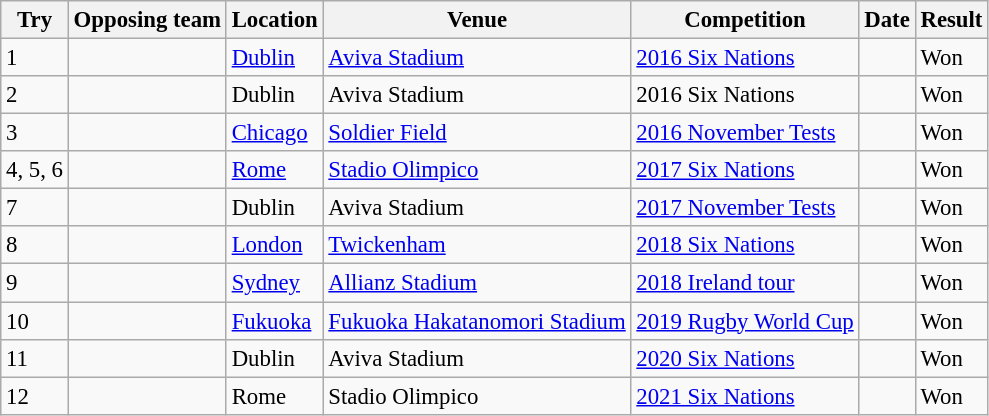<table class="wikitable sortable" style="font-size:95%">
<tr>
<th>Try</th>
<th>Opposing team</th>
<th>Location</th>
<th>Venue</th>
<th>Competition</th>
<th>Date</th>
<th>Result</th>
</tr>
<tr>
<td>1</td>
<td></td>
<td><a href='#'>Dublin</a></td>
<td><a href='#'>Aviva Stadium</a></td>
<td><a href='#'>2016 Six Nations</a></td>
<td></td>
<td>Won</td>
</tr>
<tr>
<td>2</td>
<td></td>
<td>Dublin</td>
<td>Aviva Stadium</td>
<td>2016 Six Nations</td>
<td></td>
<td>Won</td>
</tr>
<tr>
<td>3</td>
<td></td>
<td><a href='#'>Chicago</a></td>
<td><a href='#'>Soldier Field</a></td>
<td><a href='#'>2016 November Tests</a></td>
<td></td>
<td>Won</td>
</tr>
<tr>
<td>4, 5, 6</td>
<td></td>
<td><a href='#'>Rome</a></td>
<td><a href='#'>Stadio Olimpico</a></td>
<td><a href='#'>2017 Six Nations</a></td>
<td></td>
<td>Won</td>
</tr>
<tr>
<td>7</td>
<td></td>
<td>Dublin</td>
<td>Aviva Stadium</td>
<td><a href='#'>2017 November Tests</a></td>
<td></td>
<td>Won</td>
</tr>
<tr>
<td>8</td>
<td></td>
<td><a href='#'>London</a></td>
<td><a href='#'>Twickenham</a></td>
<td><a href='#'>2018 Six Nations</a></td>
<td></td>
<td>Won</td>
</tr>
<tr>
<td>9</td>
<td></td>
<td><a href='#'>Sydney</a></td>
<td><a href='#'>Allianz Stadium</a></td>
<td><a href='#'>2018 Ireland tour</a></td>
<td></td>
<td>Won</td>
</tr>
<tr>
<td>10</td>
<td></td>
<td><a href='#'>Fukuoka</a></td>
<td><a href='#'>Fukuoka Hakatanomori Stadium</a></td>
<td><a href='#'>2019 Rugby World Cup</a></td>
<td></td>
<td>Won</td>
</tr>
<tr>
<td>11</td>
<td></td>
<td>Dublin</td>
<td>Aviva Stadium</td>
<td><a href='#'>2020 Six Nations</a></td>
<td></td>
<td>Won</td>
</tr>
<tr>
<td>12</td>
<td></td>
<td>Rome</td>
<td>Stadio Olimpico</td>
<td><a href='#'>2021 Six Nations</a></td>
<td></td>
<td>Won</td>
</tr>
</table>
